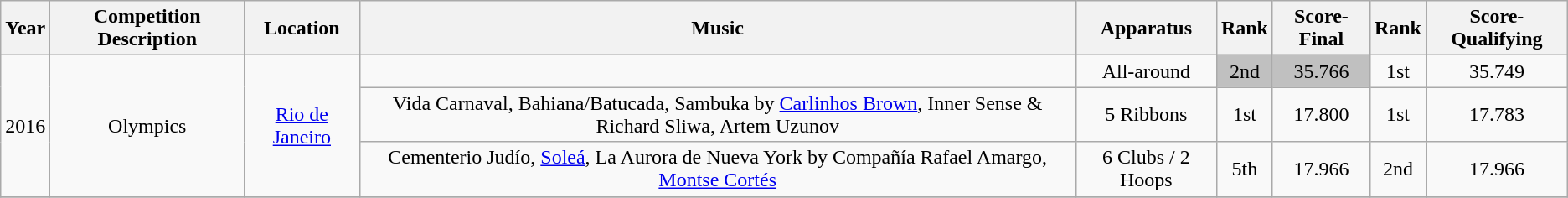<table class="wikitable" style="text-align:center">
<tr>
<th>Year</th>
<th>Competition Description</th>
<th>Location</th>
<th>Music</th>
<th>Apparatus</th>
<th>Rank</th>
<th>Score-Final</th>
<th>Rank</th>
<th>Score-Qualifying</th>
</tr>
<tr>
<td rowspan="3">2016</td>
<td rowspan="3">Olympics</td>
<td rowspan="3"><a href='#'>Rio de Janeiro</a></td>
<td></td>
<td>All-around</td>
<td bgcolor=silver>2nd</td>
<td bgcolor=silver>35.766</td>
<td>1st</td>
<td>35.749</td>
</tr>
<tr>
<td>Vida Carnaval, Bahiana/Batucada, Sambuka by <a href='#'>Carlinhos Brown</a>, Inner Sense & Richard Sliwa, Artem Uzunov</td>
<td>5 Ribbons</td>
<td>1st</td>
<td>17.800</td>
<td>1st</td>
<td>17.783</td>
</tr>
<tr>
<td>Cementerio Judío, <a href='#'>Soleá</a>, La Aurora de Nueva York by Compañía Rafael Amargo, <a href='#'>Montse Cortés</a></td>
<td>6 Clubs / 2 Hoops</td>
<td>5th</td>
<td>17.966</td>
<td>2nd</td>
<td>17.966</td>
</tr>
<tr>
</tr>
</table>
